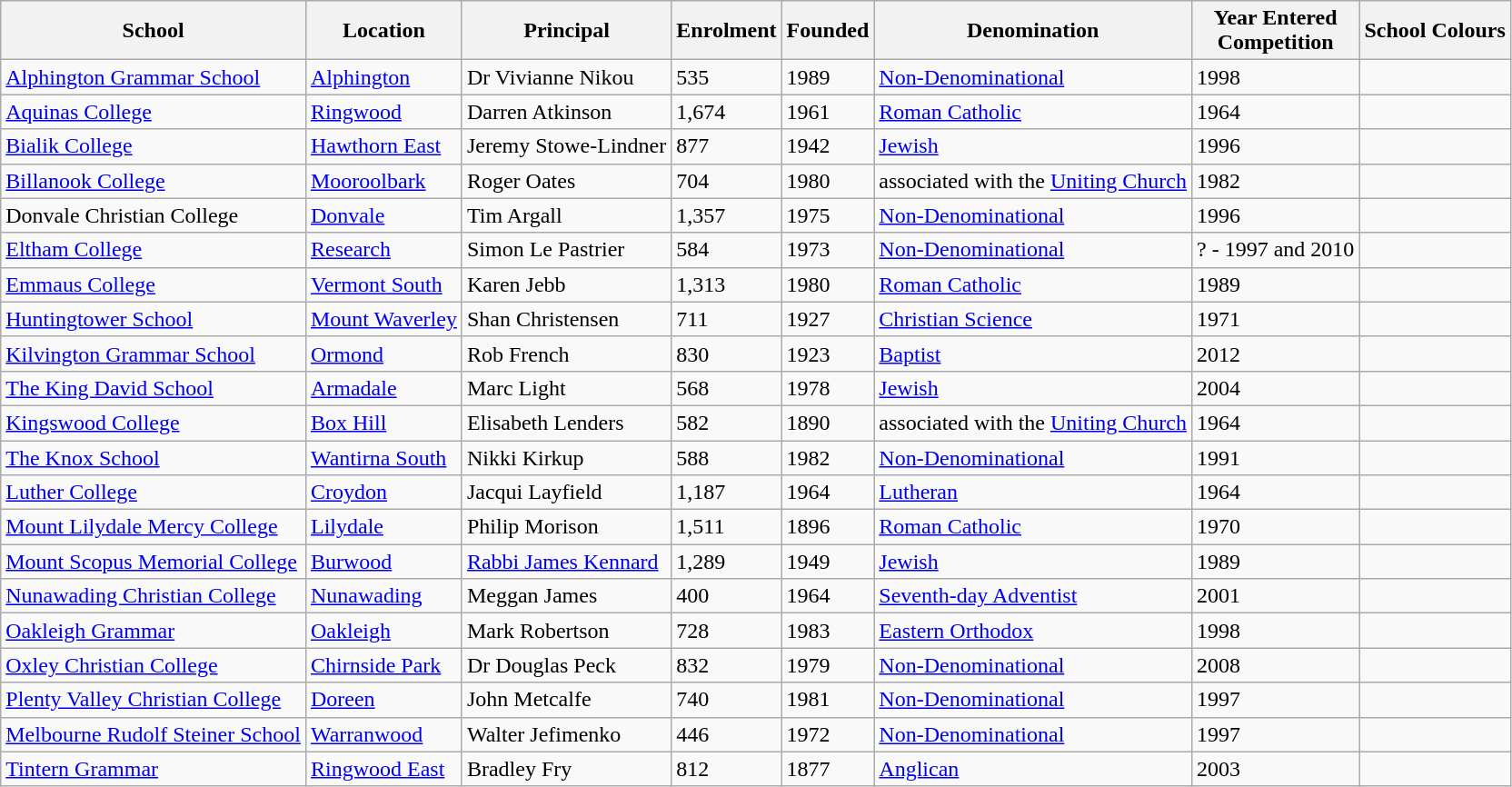<table class="wikitable sortable">
<tr>
<th>School</th>
<th>Location</th>
<th>Principal</th>
<th>Enrolment</th>
<th>Founded</th>
<th>Denomination</th>
<th>Year Entered <br> Competition</th>
<th>School Colours</th>
</tr>
<tr>
<td><a href='#'>Alphington Grammar School</a></td>
<td><a href='#'>Alphington</a></td>
<td>Dr Vivianne Nikou</td>
<td>535</td>
<td>1989</td>
<td><a href='#'>Non-Denominational</a></td>
<td>1998</td>
<td></td>
</tr>
<tr>
<td><a href='#'>Aquinas College</a></td>
<td><a href='#'>Ringwood</a></td>
<td>Darren Atkinson</td>
<td>1,674</td>
<td>1961</td>
<td><a href='#'>Roman Catholic</a></td>
<td>1964</td>
<td></td>
</tr>
<tr>
<td><a href='#'>Bialik College</a></td>
<td><a href='#'>Hawthorn East</a></td>
<td>Jeremy Stowe-Lindner</td>
<td>877</td>
<td>1942</td>
<td><a href='#'>Jewish</a></td>
<td>1996</td>
<td></td>
</tr>
<tr>
<td><a href='#'>Billanook College</a></td>
<td><a href='#'>Mooroolbark</a></td>
<td>Roger Oates</td>
<td>704</td>
<td>1980</td>
<td>associated with the <a href='#'>Uniting Church</a></td>
<td>1982</td>
<td></td>
</tr>
<tr>
<td>Donvale Christian College</td>
<td><a href='#'>Donvale</a></td>
<td>Tim Argall</td>
<td>1,357</td>
<td>1975</td>
<td><a href='#'>Non-Denominational</a></td>
<td>1996</td>
<td></td>
</tr>
<tr>
<td><a href='#'>Eltham College</a></td>
<td><a href='#'>Research</a></td>
<td>Simon Le Pastrier</td>
<td>584</td>
<td>1973</td>
<td><a href='#'>Non-Denominational</a></td>
<td>? - 1997 and 2010</td>
<td></td>
</tr>
<tr>
<td><a href='#'>Emmaus College</a></td>
<td><a href='#'>Vermont South</a></td>
<td>Karen Jebb</td>
<td>1,313</td>
<td>1980</td>
<td><a href='#'>Roman Catholic</a></td>
<td>1989</td>
<td></td>
</tr>
<tr>
<td><a href='#'>Huntingtower School</a></td>
<td><a href='#'>Mount Waverley</a></td>
<td>Shan Christensen</td>
<td>711</td>
<td>1927</td>
<td><a href='#'>Christian Science</a></td>
<td>1971</td>
<td></td>
</tr>
<tr>
<td><a href='#'>Kilvington Grammar School</a></td>
<td><a href='#'>Ormond</a></td>
<td>Rob French</td>
<td>830</td>
<td>1923</td>
<td><a href='#'>Baptist</a></td>
<td>2012</td>
<td></td>
</tr>
<tr>
<td><a href='#'>The King David School</a></td>
<td><a href='#'>Armadale</a></td>
<td>Marc Light</td>
<td>568</td>
<td>1978</td>
<td><a href='#'>Jewish</a></td>
<td>2004</td>
<td></td>
</tr>
<tr>
<td><a href='#'>Kingswood College</a></td>
<td><a href='#'>Box Hill</a></td>
<td>Elisabeth Lenders</td>
<td>582</td>
<td>1890</td>
<td>associated with the <a href='#'>Uniting Church</a></td>
<td>1964</td>
<td></td>
</tr>
<tr>
<td><a href='#'>The Knox School</a></td>
<td><a href='#'>Wantirna South</a></td>
<td>Nikki Kirkup</td>
<td>588</td>
<td>1982</td>
<td><a href='#'>Non-Denominational</a></td>
<td>1991</td>
<td></td>
</tr>
<tr>
<td><a href='#'>Luther College</a></td>
<td><a href='#'>Croydon</a></td>
<td>Jacqui Layfield</td>
<td>1,187</td>
<td>1964</td>
<td><a href='#'>Lutheran</a></td>
<td>1964</td>
<td></td>
</tr>
<tr>
<td><a href='#'>Mount Lilydale Mercy College</a></td>
<td><a href='#'>Lilydale</a></td>
<td>Philip Morison</td>
<td>1,511</td>
<td>1896</td>
<td><a href='#'>Roman Catholic</a></td>
<td>1970</td>
<td></td>
</tr>
<tr>
<td><a href='#'>Mount Scopus Memorial College</a></td>
<td><a href='#'>Burwood</a></td>
<td><a href='#'>Rabbi James Kennard</a></td>
<td>1,289</td>
<td>1949</td>
<td><a href='#'>Jewish</a></td>
<td>1989</td>
<td></td>
</tr>
<tr>
<td><a href='#'>Nunawading Christian College</a></td>
<td><a href='#'>Nunawading</a></td>
<td>Meggan James</td>
<td>400</td>
<td>1964</td>
<td><a href='#'>Seventh-day Adventist</a></td>
<td>2001</td>
<td></td>
</tr>
<tr>
<td><a href='#'>Oakleigh Grammar</a></td>
<td><a href='#'>Oakleigh</a></td>
<td>Mark Robertson</td>
<td>728</td>
<td>1983</td>
<td><a href='#'>Eastern Orthodox</a></td>
<td>1998</td>
<td></td>
</tr>
<tr>
<td><a href='#'>Oxley Christian College</a></td>
<td><a href='#'>Chirnside Park</a></td>
<td>Dr Douglas Peck</td>
<td>832</td>
<td>1979</td>
<td><a href='#'>Non-Denominational</a></td>
<td>2008</td>
<td></td>
</tr>
<tr>
<td><a href='#'>Plenty Valley Christian College</a></td>
<td><a href='#'>Doreen</a></td>
<td>John Metcalfe</td>
<td>740</td>
<td>1981</td>
<td><a href='#'>Non-Denominational</a></td>
<td>1997</td>
<td></td>
</tr>
<tr>
<td><a href='#'>Melbourne Rudolf Steiner School</a></td>
<td><a href='#'>Warranwood</a></td>
<td>Walter Jefimenko</td>
<td>446</td>
<td>1972</td>
<td><a href='#'>Non-Denominational</a></td>
<td>1997</td>
<td></td>
</tr>
<tr>
<td><a href='#'>Tintern Grammar</a></td>
<td><a href='#'>Ringwood East</a></td>
<td>Bradley Fry</td>
<td>812</td>
<td>1877</td>
<td><a href='#'>Anglican</a></td>
<td>2003</td>
<td></td>
</tr>
</table>
